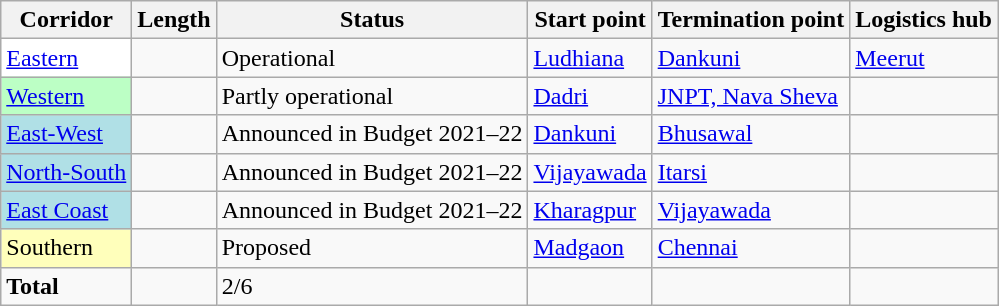<table class="wikitable sortable">
<tr>
<th>Corridor</th>
<th>Length</th>
<th>Status</th>
<th>Start point</th>
<th>Termination point</th>
<th>Logistics hub</th>
</tr>
<tr>
<td style="background:#FFFFFF;"><a href='#'>Eastern</a></td>
<td></td>
<td>Operational</td>
<td><a href='#'>Ludhiana</a></td>
<td><a href='#'>Dankuni</a></td>
<td><a href='#'>Meerut</a></td>
</tr>
<tr>
<td style="background:#bcffc5;"><a href='#'>Western</a></td>
<td></td>
<td>Partly operational</td>
<td><a href='#'>Dadri</a></td>
<td><a href='#'>JNPT, Nava Sheva</a></td>
<td></td>
</tr>
<tr>
<td style="background:#b0e0e6;"><a href='#'>East-West</a></td>
<td></td>
<td>Announced in Budget 2021–22</td>
<td><a href='#'>Dankuni</a></td>
<td><a href='#'>Bhusawal</a></td>
<td></td>
</tr>
<tr>
<td style="background:#b0e0e6;"><a href='#'>North-South</a></td>
<td></td>
<td>Announced in Budget 2021–22</td>
<td><a href='#'>Vijayawada</a></td>
<td><a href='#'>Itarsi</a></td>
<td></td>
</tr>
<tr>
<td style="background:#b0e0e6;"><a href='#'>East Coast</a></td>
<td></td>
<td>Announced in Budget 2021–22</td>
<td><a href='#'>Kharagpur</a></td>
<td><a href='#'>Vijayawada</a></td>
<td></td>
</tr>
<tr>
<td style="background:#ffffbb;">Southern</td>
<td></td>
<td>Proposed</td>
<td><a href='#'>Madgaon</a></td>
<td><a href='#'>Chennai</a></td>
<td></td>
</tr>
<tr>
<td><strong>Total</strong></td>
<td></td>
<td>2/6</td>
<td></td>
<td></td>
<td></td>
</tr>
</table>
